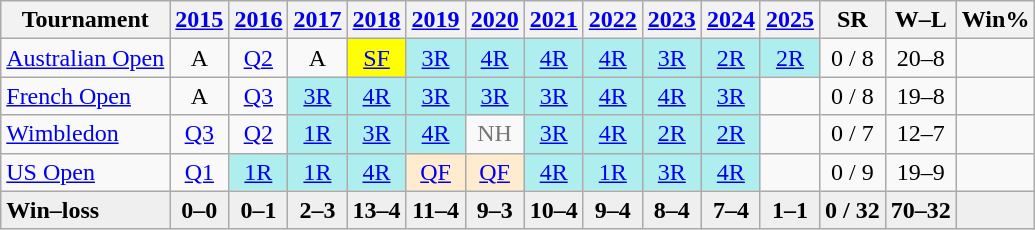<table class=wikitable style=text-align:center>
<tr>
<th>Tournament</th>
<th><a href='#'>2015</a></th>
<th><a href='#'>2016</a></th>
<th><a href='#'>2017</a></th>
<th><a href='#'>2018</a></th>
<th><a href='#'>2019</a></th>
<th><a href='#'>2020</a></th>
<th><a href='#'>2021</a></th>
<th><a href='#'>2022</a></th>
<th><a href='#'>2023</a></th>
<th><a href='#'>2024</a></th>
<th><a href='#'>2025</a></th>
<th>SR</th>
<th>W–L</th>
<th>Win%</th>
</tr>
<tr>
<td style=text-align:left><a href='#'>Australian Open</a></td>
<td>A</td>
<td><a href='#'>Q2</a></td>
<td>A</td>
<td style=background:yellow;><a href='#'>SF</a></td>
<td style=background:#afeeee><a href='#'>3R</a></td>
<td style=background:#afeeee><a href='#'>4R</a></td>
<td style=background:#afeeee><a href='#'>4R</a></td>
<td style=background:#afeeee><a href='#'>4R</a></td>
<td bgcolor=afeeee><a href='#'>3R</a></td>
<td bgcolor=afeeee><a href='#'>2R</a></td>
<td bgcolor=afeeee><a href='#'>2R</a></td>
<td>0 / 8</td>
<td>20–8</td>
<td></td>
</tr>
<tr>
<td style=text-align:left><a href='#'>French Open</a></td>
<td>A</td>
<td><a href='#'>Q3</a></td>
<td style=background:#afeeee><a href='#'>3R</a></td>
<td style=background:#afeeee><a href='#'>4R</a></td>
<td style=background:#afeeee><a href='#'>3R</a></td>
<td style=background:#afeeee><a href='#'>3R</a></td>
<td style=background:#afeeee><a href='#'>3R</a></td>
<td style=background:#afeeee><a href='#'>4R</a></td>
<td style=background:#afeeee><a href='#'>4R</a></td>
<td style=background:#afeeee><a href='#'>3R</a></td>
<td></td>
<td>0 / 8</td>
<td>19–8</td>
<td></td>
</tr>
<tr>
<td style=text-align:left><a href='#'>Wimbledon</a></td>
<td><a href='#'>Q3</a></td>
<td><a href='#'>Q2</a></td>
<td style=background:#afeeee><a href='#'>1R</a></td>
<td style=background:#afeeee><a href='#'>3R</a></td>
<td style=background:#afeeee><a href='#'>4R</a></td>
<td style=color:#767676>NH</td>
<td style=background:#afeeee><a href='#'>3R</a></td>
<td style=background:#afeeee><a href='#'>4R</a></td>
<td style=background:#afeeee><a href='#'>2R</a></td>
<td style=background:#afeeee><a href='#'>2R</a></td>
<td></td>
<td>0 / 7</td>
<td>12–7</td>
<td></td>
</tr>
<tr>
<td style=text-align:left><a href='#'>US Open</a></td>
<td><a href='#'>Q1</a></td>
<td style=background:#afeeee><a href='#'>1R</a></td>
<td style=background:#afeeee><a href='#'>1R</a></td>
<td style=background:#afeeee><a href='#'>4R</a></td>
<td style=background:#ffebcd><a href='#'>QF</a></td>
<td style=background:#ffebcd><a href='#'>QF</a></td>
<td style=background:#afeeee><a href='#'>4R</a></td>
<td style=background:#afeeee><a href='#'>1R</a></td>
<td style=background:#afeeee><a href='#'>3R</a></td>
<td style=background:#afeeee><a href='#'>4R</a></td>
<td></td>
<td>0 / 9</td>
<td>19–9</td>
<td></td>
</tr>
<tr style=background:#efefef;font-weight:bold>
<td style=text-align:left>Win–loss</td>
<td>0–0</td>
<td>0–1</td>
<td>2–3</td>
<td>13–4</td>
<td>11–4</td>
<td>9–3</td>
<td>10–4</td>
<td>9–4</td>
<td>8–4</td>
<td>7–4</td>
<td>1–1</td>
<td>0 / 32</td>
<td>70–32</td>
<td></td>
</tr>
</table>
